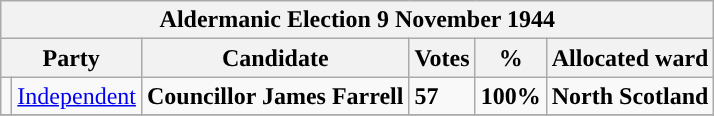<table class="wikitable">
<tr>
<th colspan="6"><strong>Aldermanic Election 9 November 1944</strong></th>
</tr>
<tr>
<th colspan="2">Party</th>
<th>Candidate</th>
<th>Votes</th>
<th>%</th>
<th>Allocated ward</th>
</tr>
<tr>
<td style="background-color:"></td>
<td><a href='#'>Independent</a></td>
<td><strong>Councillor James Farrell</strong></td>
<td><strong>57</strong></td>
<td><strong>100%</strong></td>
<td><strong>North Scotland</strong></td>
</tr>
<tr>
</tr>
</table>
